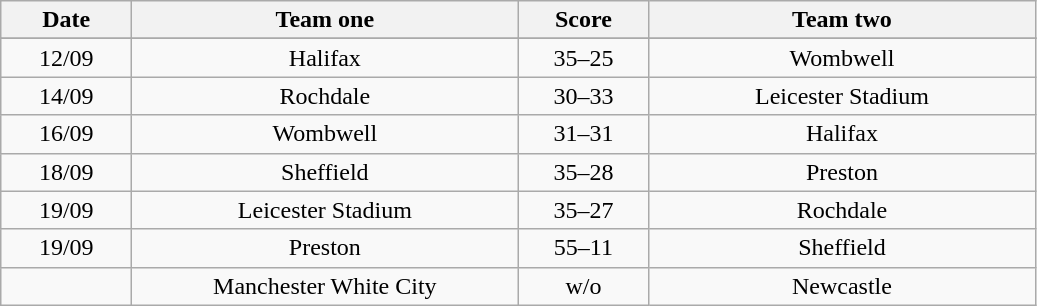<table class="wikitable" style="text-align: center">
<tr>
<th width=80>Date</th>
<th width=250>Team one</th>
<th width=80>Score</th>
<th width=250>Team two</th>
</tr>
<tr>
</tr>
<tr>
<td>12/09</td>
<td>Halifax</td>
<td>35–25</td>
<td>Wombwell</td>
</tr>
<tr>
<td>14/09</td>
<td>Rochdale</td>
<td>30–33</td>
<td>Leicester Stadium</td>
</tr>
<tr>
<td>16/09</td>
<td>Wombwell</td>
<td>31–31</td>
<td>Halifax</td>
</tr>
<tr>
<td>18/09</td>
<td>Sheffield</td>
<td>35–28</td>
<td>Preston</td>
</tr>
<tr>
<td>19/09</td>
<td>Leicester Stadium</td>
<td>35–27</td>
<td>Rochdale</td>
</tr>
<tr>
<td>19/09</td>
<td>Preston</td>
<td>55–11</td>
<td>Sheffield</td>
</tr>
<tr>
<td></td>
<td>Manchester White City</td>
<td>w/o</td>
<td>Newcastle</td>
</tr>
</table>
